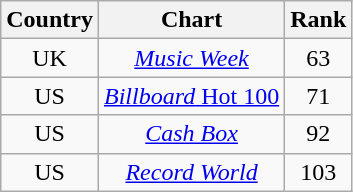<table class="wikitable" style="text-align: center;">
<tr>
<th>Country</th>
<th>Chart</th>
<th>Rank</th>
</tr>
<tr>
<td>UK</td>
<td><em><a href='#'>Music Week</a></em></td>
<td>63</td>
</tr>
<tr>
<td>US</td>
<td><a href='#'><em>Billboard</em> Hot 100</a></td>
<td>71</td>
</tr>
<tr>
<td>US</td>
<td><em><a href='#'>Cash Box</a></em></td>
<td>92</td>
</tr>
<tr>
<td>US</td>
<td><em><a href='#'>Record World</a></em></td>
<td>103</td>
</tr>
</table>
